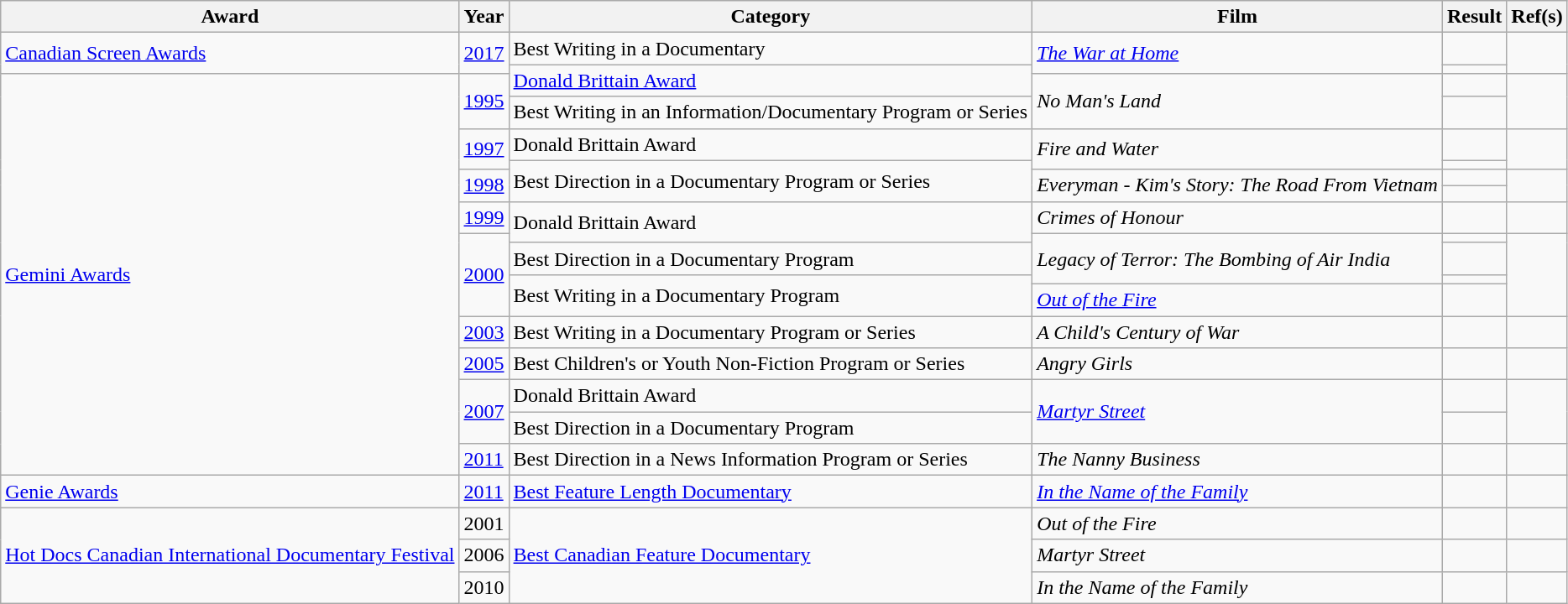<table class="wikitable plainrowheaders sortable">
<tr>
<th>Award</th>
<th>Year</th>
<th>Category</th>
<th>Film</th>
<th>Result</th>
<th>Ref(s)</th>
</tr>
<tr>
<td rowspan=2><a href='#'>Canadian Screen Awards</a></td>
<td rowspan=2><a href='#'>2017</a></td>
<td>Best Writing in a Documentary</td>
<td rowspan=2><em><a href='#'>The War at Home</a></em></td>
<td></td>
<td rowspan=2></td>
</tr>
<tr>
<td rowspan=2><a href='#'>Donald Brittain Award</a></td>
<td></td>
</tr>
<tr>
<td rowspan=16><a href='#'>Gemini Awards</a></td>
<td rowspan=2><a href='#'>1995</a></td>
<td rowspan=2><em>No Man's Land</em></td>
<td></td>
<td rowspan=2></td>
</tr>
<tr>
<td>Best Writing in an Information/Documentary Program or Series</td>
<td></td>
</tr>
<tr>
<td rowspan=2><a href='#'>1997</a></td>
<td>Donald Brittain Award</td>
<td rowspan=2><em>Fire and Water</em></td>
<td></td>
<td rowspan=2></td>
</tr>
<tr>
<td rowspan=3>Best Direction in a Documentary Program or Series</td>
<td></td>
</tr>
<tr>
<td rowspan=2><a href='#'>1998</a></td>
<td rowspan=2><em>Everyman - Kim's Story: The Road From Vietnam</em></td>
<td></td>
<td rowspan=2></td>
</tr>
<tr>
<td></td>
</tr>
<tr>
<td><a href='#'>1999</a></td>
<td rowspan=2>Donald Brittain Award</td>
<td><em>Crimes of Honour</em></td>
<td></td>
<td></td>
</tr>
<tr>
<td rowspan=4><a href='#'>2000</a></td>
<td rowspan=3><em>Legacy of Terror: The Bombing of Air India</em></td>
<td></td>
<td rowspan=4></td>
</tr>
<tr>
<td>Best Direction in a Documentary Program</td>
<td></td>
</tr>
<tr>
<td rowspan=2>Best Writing in a Documentary Program</td>
<td></td>
</tr>
<tr>
<td><em><a href='#'>Out of the Fire</a></em></td>
<td></td>
</tr>
<tr>
<td><a href='#'>2003</a></td>
<td>Best Writing in a Documentary Program or Series</td>
<td><em>A Child's Century of War</em></td>
<td></td>
<td></td>
</tr>
<tr>
<td><a href='#'>2005</a></td>
<td>Best Children's or Youth Non-Fiction Program or Series</td>
<td><em>Angry Girls</em></td>
<td></td>
<td></td>
</tr>
<tr>
<td rowspan=2><a href='#'>2007</a></td>
<td>Donald Brittain Award</td>
<td rowspan=2><em><a href='#'>Martyr Street</a></em></td>
<td></td>
<td rowspan=2></td>
</tr>
<tr>
<td>Best Direction in a Documentary Program</td>
<td></td>
</tr>
<tr>
<td><a href='#'>2011</a></td>
<td>Best Direction in a News Information Program or Series</td>
<td><em>The Nanny Business</em></td>
<td></td>
<td></td>
</tr>
<tr>
<td><a href='#'>Genie Awards</a></td>
<td><a href='#'>2011</a></td>
<td><a href='#'>Best Feature Length Documentary</a></td>
<td><em><a href='#'>In the Name of the Family</a></em></td>
<td></td>
<td></td>
</tr>
<tr>
<td rowspan=3><a href='#'>Hot Docs Canadian International Documentary Festival</a></td>
<td>2001</td>
<td rowspan=3><a href='#'>Best Canadian Feature Documentary</a></td>
<td><em>Out of the Fire</em></td>
<td></td>
<td></td>
</tr>
<tr>
<td>2006</td>
<td><em>Martyr Street</em></td>
<td></td>
<td></td>
</tr>
<tr>
<td>2010</td>
<td><em>In the Name of the Family</em></td>
<td></td>
<td></td>
</tr>
</table>
